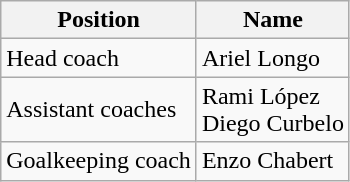<table class="wikitable">
<tr>
<th>Position</th>
<th>Name</th>
</tr>
<tr>
<td>Head coach</td>
<td> Ariel Longo</td>
</tr>
<tr>
<td>Assistant coaches</td>
<td> Rami López<br> Diego Curbelo</td>
</tr>
<tr>
<td>Goalkeeping coach</td>
<td> Enzo Chabert</td>
</tr>
</table>
